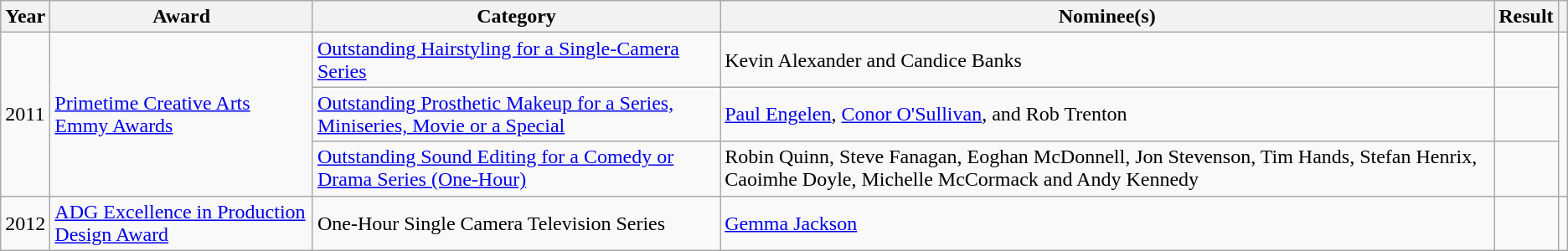<table class="wikitable sortable plainrowheaders">
<tr>
<th>Year</th>
<th>Award</th>
<th>Category</th>
<th>Nominee(s)</th>
<th>Result</th>
<th class="unsortable"></th>
</tr>
<tr>
<td rowspan="3">2011</td>
<td scope="row" rowspan="3"><a href='#'>Primetime Creative Arts Emmy Awards</a></td>
<td scope="row"><a href='#'>Outstanding Hairstyling for a Single-Camera Series</a></td>
<td scope="row">Kevin Alexander and Candice Banks</td>
<td></td>
<td rowspan="3"></td>
</tr>
<tr>
<td scope="row"><a href='#'>Outstanding Prosthetic Makeup for a Series, Miniseries, Movie or a Special</a></td>
<td scope="row"><a href='#'>Paul Engelen</a>, <a href='#'>Conor O'Sullivan</a>, and Rob Trenton</td>
<td></td>
</tr>
<tr>
<td scope="row"><a href='#'>Outstanding Sound Editing for a Comedy or Drama Series (One-Hour)</a></td>
<td scope="row">Robin Quinn, Steve Fanagan, Eoghan McDonnell, Jon Stevenson, Tim Hands, Stefan Henrix, Caoimhe Doyle, Michelle McCormack and Andy Kennedy</td>
<td></td>
</tr>
<tr>
<td rowspan="1">2012</td>
<td scope="row"><a href='#'>ADG Excellence in Production Design Award</a></td>
<td scope="row">One-Hour Single Camera Television Series</td>
<td scope="row"><a href='#'>Gemma Jackson</a></td>
<td></td>
<td></td>
</tr>
</table>
